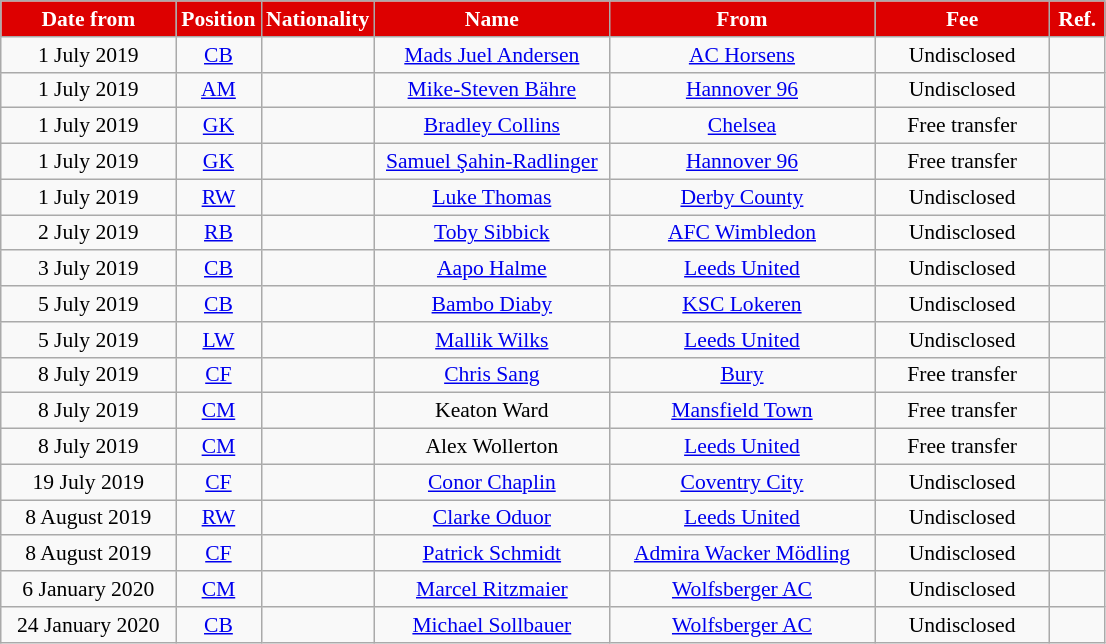<table class="wikitable"  style="text-align:center; font-size:90%; ">
<tr>
<th style="background:#dd0000; color:white; width:110px;">Date from</th>
<th style="background:#dd0000; color:white; width:50px;">Position</th>
<th style="background:#dd0000; color:white; width:50px;">Nationality</th>
<th style="background:#dd0000; color:white; width:150px;">Name</th>
<th style="background:#dd0000; color:white; width:170px;">From</th>
<th style="background:#dd0000; color:white; width:110px;">Fee</th>
<th style="background:#dd0000; color:white; width:30px;">Ref.</th>
</tr>
<tr>
<td>1 July 2019</td>
<td><a href='#'>CB</a></td>
<td></td>
<td><a href='#'>Mads Juel Andersen</a></td>
<td> <a href='#'>AC Horsens</a></td>
<td>Undisclosed</td>
<td></td>
</tr>
<tr>
<td>1 July 2019</td>
<td><a href='#'>AM</a></td>
<td></td>
<td><a href='#'>Mike-Steven Bähre</a></td>
<td> <a href='#'>Hannover 96</a></td>
<td>Undisclosed</td>
<td></td>
</tr>
<tr>
<td>1 July 2019</td>
<td><a href='#'>GK</a></td>
<td></td>
<td><a href='#'>Bradley Collins</a></td>
<td> <a href='#'>Chelsea</a></td>
<td>Free transfer</td>
<td></td>
</tr>
<tr>
<td>1 July 2019</td>
<td><a href='#'>GK</a></td>
<td></td>
<td><a href='#'>Samuel Şahin-Radlinger</a></td>
<td> <a href='#'>Hannover 96</a></td>
<td>Free transfer</td>
<td></td>
</tr>
<tr>
<td>1 July 2019</td>
<td><a href='#'>RW</a></td>
<td></td>
<td><a href='#'>Luke Thomas</a></td>
<td> <a href='#'>Derby County</a></td>
<td>Undisclosed</td>
<td></td>
</tr>
<tr>
<td>2 July 2019</td>
<td><a href='#'>RB</a></td>
<td></td>
<td><a href='#'>Toby Sibbick</a></td>
<td> <a href='#'>AFC Wimbledon</a></td>
<td>Undisclosed</td>
<td></td>
</tr>
<tr>
<td>3 July 2019</td>
<td><a href='#'>CB</a></td>
<td></td>
<td><a href='#'>Aapo Halme</a></td>
<td> <a href='#'>Leeds United</a></td>
<td>Undisclosed</td>
<td></td>
</tr>
<tr>
<td>5 July 2019</td>
<td><a href='#'>CB</a></td>
<td></td>
<td><a href='#'>Bambo Diaby</a></td>
<td> <a href='#'>KSC Lokeren</a></td>
<td>Undisclosed</td>
<td></td>
</tr>
<tr>
<td>5 July 2019</td>
<td><a href='#'>LW</a></td>
<td></td>
<td><a href='#'>Mallik Wilks</a></td>
<td> <a href='#'>Leeds United</a></td>
<td>Undisclosed</td>
<td></td>
</tr>
<tr>
<td>8 July 2019</td>
<td><a href='#'>CF</a></td>
<td></td>
<td><a href='#'>Chris Sang</a></td>
<td> <a href='#'>Bury</a></td>
<td>Free transfer</td>
<td></td>
</tr>
<tr>
<td>8 July 2019</td>
<td><a href='#'>CM</a></td>
<td></td>
<td>Keaton Ward</td>
<td> <a href='#'>Mansfield Town</a></td>
<td>Free transfer</td>
<td></td>
</tr>
<tr>
<td>8 July 2019</td>
<td><a href='#'>CM</a></td>
<td></td>
<td>Alex Wollerton</td>
<td> <a href='#'>Leeds United</a></td>
<td>Free transfer</td>
<td></td>
</tr>
<tr>
<td>19 July 2019</td>
<td><a href='#'>CF</a></td>
<td></td>
<td><a href='#'>Conor Chaplin</a></td>
<td> <a href='#'>Coventry City</a></td>
<td>Undisclosed</td>
<td></td>
</tr>
<tr>
<td>8 August 2019</td>
<td><a href='#'>RW</a></td>
<td></td>
<td><a href='#'>Clarke Oduor</a></td>
<td> <a href='#'>Leeds United</a></td>
<td>Undisclosed</td>
<td></td>
</tr>
<tr>
<td>8 August 2019</td>
<td><a href='#'>CF</a></td>
<td></td>
<td><a href='#'>Patrick Schmidt</a></td>
<td> <a href='#'>Admira Wacker Mödling</a></td>
<td>Undisclosed</td>
<td></td>
</tr>
<tr>
<td>6 January 2020</td>
<td><a href='#'>CM</a></td>
<td></td>
<td><a href='#'>Marcel Ritzmaier</a></td>
<td> <a href='#'>Wolfsberger AC</a></td>
<td>Undisclosed</td>
<td></td>
</tr>
<tr>
<td>24 January 2020</td>
<td><a href='#'>CB</a></td>
<td></td>
<td><a href='#'>Michael Sollbauer</a></td>
<td> <a href='#'>Wolfsberger AC</a></td>
<td>Undisclosed</td>
<td></td>
</tr>
</table>
